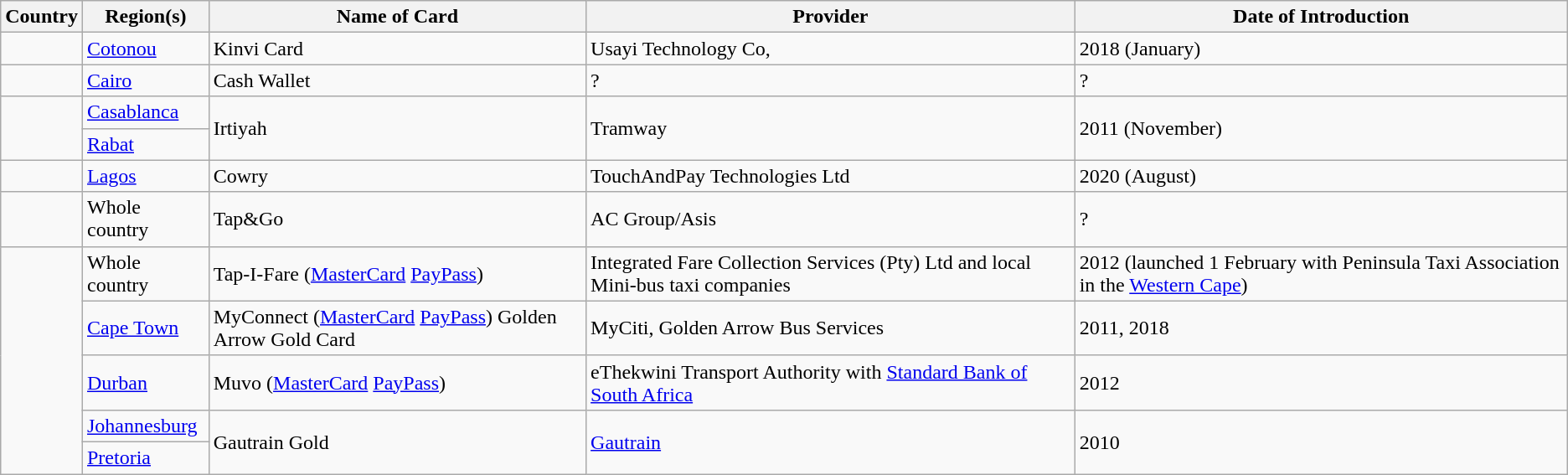<table class="wikitable sortable">
<tr>
<th>Country</th>
<th>Region(s)</th>
<th>Name of Card</th>
<th>Provider</th>
<th>Date of Introduction</th>
</tr>
<tr>
<td></td>
<td><a href='#'>Cotonou</a></td>
<td>Kinvi Card</td>
<td>Usayi Technology Co,</td>
<td>2018 (January)</td>
</tr>
<tr>
<td></td>
<td><a href='#'>Cairo</a></td>
<td>Cash Wallet</td>
<td>?</td>
<td>?</td>
</tr>
<tr>
<td rowspan="2"></td>
<td><a href='#'>Casablanca</a></td>
<td rowspan="2">Irtiyah</td>
<td rowspan="2">Tramway</td>
<td rowspan="2">2011 (November)</td>
</tr>
<tr>
<td><a href='#'>Rabat</a></td>
</tr>
<tr>
<td></td>
<td><a href='#'>Lagos</a></td>
<td>Cowry</td>
<td>TouchAndPay Technologies Ltd</td>
<td>2020 (August)</td>
</tr>
<tr>
<td></td>
<td>Whole country</td>
<td>Tap&Go</td>
<td>AC Group/Asis</td>
<td>?</td>
</tr>
<tr>
<td rowspan="5"></td>
<td>Whole country</td>
<td>Tap-I-Fare (<a href='#'>MasterCard</a> <a href='#'>PayPass</a>)</td>
<td>Integrated Fare Collection Services (Pty) Ltd and local Mini-bus taxi companies</td>
<td>2012 (launched 1 February with Peninsula Taxi Association in the <a href='#'>Western Cape</a>)</td>
</tr>
<tr>
<td><a href='#'>Cape Town</a></td>
<td>MyConnect (<a href='#'>MasterCard</a> <a href='#'>PayPass</a>) Golden Arrow Gold Card</td>
<td>MyCiti, Golden Arrow Bus Services</td>
<td>2011, 2018</td>
</tr>
<tr>
<td><a href='#'>Durban</a></td>
<td>Muvo (<a href='#'>MasterCard</a> <a href='#'>PayPass</a>)</td>
<td>eThekwini Transport Authority with <a href='#'>Standard Bank of South Africa</a></td>
<td>2012</td>
</tr>
<tr>
<td><a href='#'>Johannesburg</a></td>
<td rowspan="2">Gautrain Gold</td>
<td rowspan="2"><a href='#'>Gautrain</a></td>
<td rowspan="2">2010</td>
</tr>
<tr>
<td><a href='#'>Pretoria</a></td>
</tr>
</table>
